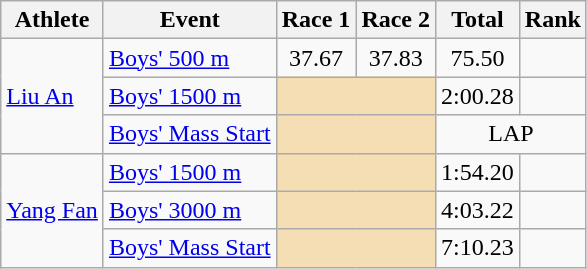<table class="wikitable">
<tr>
<th>Athlete</th>
<th>Event</th>
<th>Race 1</th>
<th>Race 2</th>
<th>Total</th>
<th>Rank</th>
</tr>
<tr>
<td rowspan=3><a href='#'>Liu An</a></td>
<td><a href='#'>Boys' 500 m</a></td>
<td align="center">37.67</td>
<td align="center">37.83</td>
<td align="center">75.50</td>
<td align="center"></td>
</tr>
<tr>
<td><a href='#'>Boys' 1500 m</a></td>
<td colspan=2 bgcolor="wheat"></td>
<td align="center">2:00.28</td>
<td align="center"></td>
</tr>
<tr>
<td><a href='#'>Boys' Mass Start</a></td>
<td colspan=2 bgcolor="wheat"></td>
<td align="center" colspan=2>LAP</td>
</tr>
<tr>
<td rowspan=3><a href='#'>Yang Fan</a></td>
<td><a href='#'>Boys' 1500 m</a></td>
<td colspan=2 bgcolor="wheat"></td>
<td align="center">1:54.20</td>
<td align="center"></td>
</tr>
<tr>
<td><a href='#'>Boys' 3000 m</a></td>
<td colspan=2 bgcolor="wheat"></td>
<td align="center">4:03.22</td>
<td align="center"></td>
</tr>
<tr>
<td><a href='#'>Boys' Mass Start</a></td>
<td colspan=2 bgcolor="wheat"></td>
<td align="center">7:10.23</td>
<td align="center"></td>
</tr>
</table>
